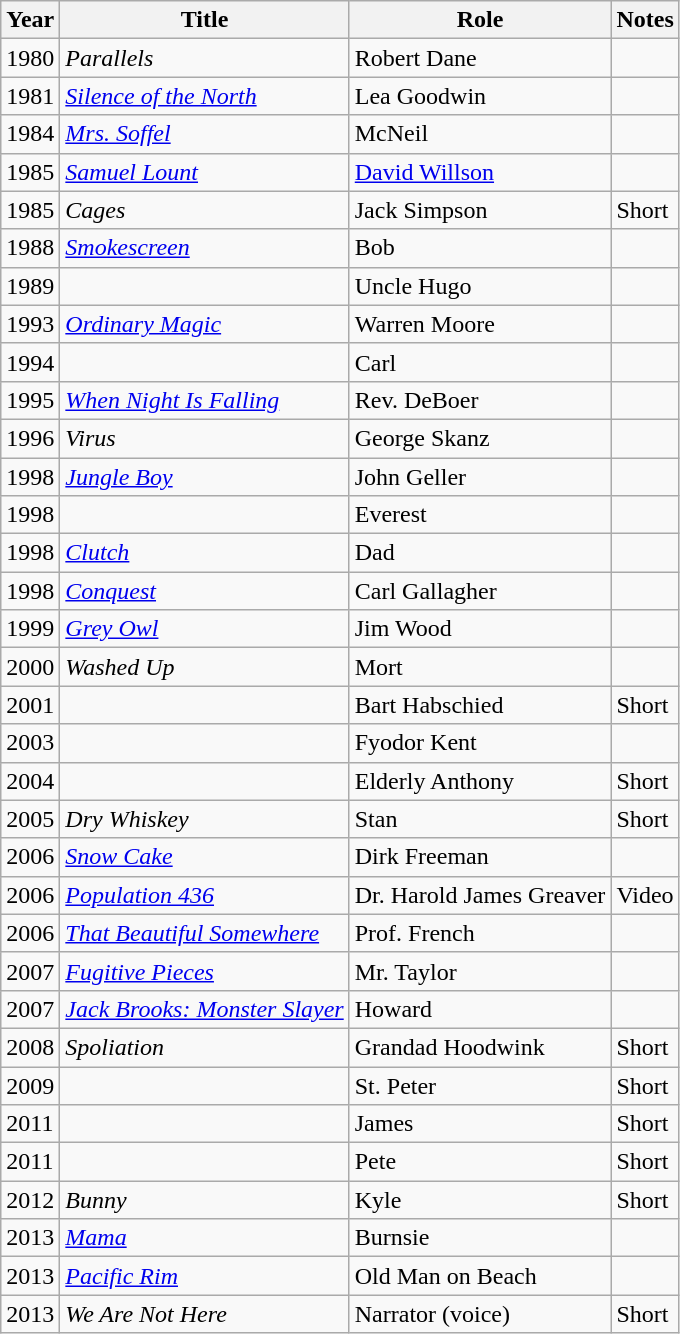<table class="wikitable sortable">
<tr>
<th>Year</th>
<th>Title</th>
<th>Role</th>
<th class="unsortable">Notes</th>
</tr>
<tr>
<td>1980</td>
<td><em>Parallels</em></td>
<td>Robert Dane</td>
<td></td>
</tr>
<tr>
<td>1981</td>
<td><em><a href='#'>Silence of the North</a></em></td>
<td>Lea Goodwin</td>
<td></td>
</tr>
<tr>
<td>1984</td>
<td><em><a href='#'>Mrs. Soffel</a></em></td>
<td>McNeil</td>
<td></td>
</tr>
<tr>
<td>1985</td>
<td><em><a href='#'>Samuel Lount</a></em></td>
<td><a href='#'>David Willson</a></td>
<td></td>
</tr>
<tr>
<td>1985</td>
<td><em>Cages</em></td>
<td>Jack Simpson</td>
<td>Short</td>
</tr>
<tr>
<td>1988</td>
<td><em><a href='#'>Smokescreen</a></em></td>
<td>Bob</td>
<td></td>
</tr>
<tr>
<td>1989</td>
<td><em></em></td>
<td>Uncle Hugo</td>
<td></td>
</tr>
<tr>
<td>1993</td>
<td><em><a href='#'>Ordinary Magic</a></em></td>
<td>Warren Moore</td>
<td></td>
</tr>
<tr>
<td>1994</td>
<td><em></em></td>
<td>Carl</td>
<td></td>
</tr>
<tr>
<td>1995</td>
<td><em><a href='#'>When Night Is Falling</a></em></td>
<td>Rev. DeBoer</td>
<td></td>
</tr>
<tr>
<td>1996</td>
<td><em>Virus</em></td>
<td>George Skanz</td>
<td></td>
</tr>
<tr>
<td>1998</td>
<td><em><a href='#'>Jungle Boy</a></em></td>
<td>John Geller</td>
<td></td>
</tr>
<tr>
<td>1998</td>
<td><em></em></td>
<td>Everest</td>
<td></td>
</tr>
<tr>
<td>1998</td>
<td><em><a href='#'>Clutch</a></em></td>
<td>Dad</td>
<td></td>
</tr>
<tr>
<td>1998</td>
<td><em><a href='#'>Conquest</a></em></td>
<td>Carl Gallagher</td>
<td></td>
</tr>
<tr>
<td>1999</td>
<td><em><a href='#'>Grey Owl</a></em></td>
<td>Jim Wood</td>
<td></td>
</tr>
<tr>
<td>2000</td>
<td><em>Washed Up</em></td>
<td>Mort</td>
<td></td>
</tr>
<tr>
<td>2001</td>
<td><em></em></td>
<td>Bart Habschied</td>
<td>Short</td>
</tr>
<tr>
<td>2003</td>
<td><em></em></td>
<td>Fyodor Kent</td>
<td></td>
</tr>
<tr>
<td>2004</td>
<td><em></em></td>
<td>Elderly Anthony</td>
<td>Short</td>
</tr>
<tr>
<td>2005</td>
<td><em>Dry Whiskey</em></td>
<td>Stan</td>
<td>Short</td>
</tr>
<tr>
<td>2006</td>
<td><em><a href='#'>Snow Cake</a></em></td>
<td>Dirk Freeman</td>
<td></td>
</tr>
<tr>
<td>2006</td>
<td><em><a href='#'>Population 436</a></em></td>
<td>Dr. Harold James Greaver</td>
<td>Video</td>
</tr>
<tr>
<td>2006</td>
<td><em><a href='#'>That Beautiful Somewhere</a></em></td>
<td>Prof. French</td>
<td></td>
</tr>
<tr>
<td>2007</td>
<td><em><a href='#'>Fugitive Pieces</a></em></td>
<td>Mr. Taylor</td>
<td></td>
</tr>
<tr>
<td>2007</td>
<td><em><a href='#'>Jack Brooks: Monster Slayer</a></em></td>
<td>Howard</td>
<td></td>
</tr>
<tr>
<td>2008</td>
<td><em>Spoliation</em></td>
<td>Grandad Hoodwink</td>
<td>Short</td>
</tr>
<tr>
<td>2009</td>
<td><em></em></td>
<td>St. Peter</td>
<td>Short</td>
</tr>
<tr>
<td>2011</td>
<td><em></em></td>
<td>James</td>
<td>Short</td>
</tr>
<tr>
<td>2011</td>
<td><em></em></td>
<td>Pete</td>
<td>Short</td>
</tr>
<tr>
<td>2012</td>
<td><em>Bunny</em></td>
<td>Kyle</td>
<td>Short</td>
</tr>
<tr>
<td>2013</td>
<td><em><a href='#'>Mama</a></em></td>
<td>Burnsie</td>
<td></td>
</tr>
<tr>
<td>2013</td>
<td><em><a href='#'>Pacific Rim</a></em></td>
<td>Old Man on Beach</td>
<td></td>
</tr>
<tr>
<td>2013</td>
<td><em>We Are Not Here</em></td>
<td>Narrator (voice)</td>
<td>Short</td>
</tr>
</table>
